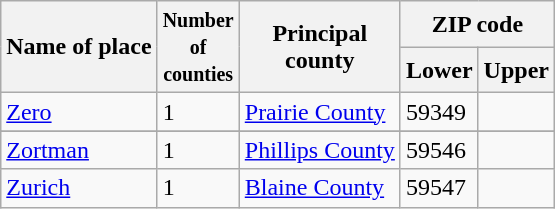<table class=wikitable>
<tr>
<th rowspan=2>Name of place</th>
<th rowspan=2><small>Number <br>of<br>counties</small></th>
<th rowspan=2>Principal <br> county</th>
<th colspan=2>ZIP code</th>
</tr>
<tr>
<th>Lower</th>
<th>Upper</th>
</tr>
<tr>
<td><a href='#'>Zero</a></td>
<td>1</td>
<td><a href='#'>Prairie County</a></td>
<td>59349</td>
<td></td>
</tr>
<tr>
</tr>
<tr>
<td><a href='#'>Zortman</a></td>
<td>1</td>
<td><a href='#'>Phillips County</a></td>
<td>59546</td>
<td></td>
</tr>
<tr>
<td><a href='#'>Zurich</a></td>
<td>1</td>
<td><a href='#'>Blaine County</a></td>
<td>59547</td>
<td></td>
</tr>
</table>
